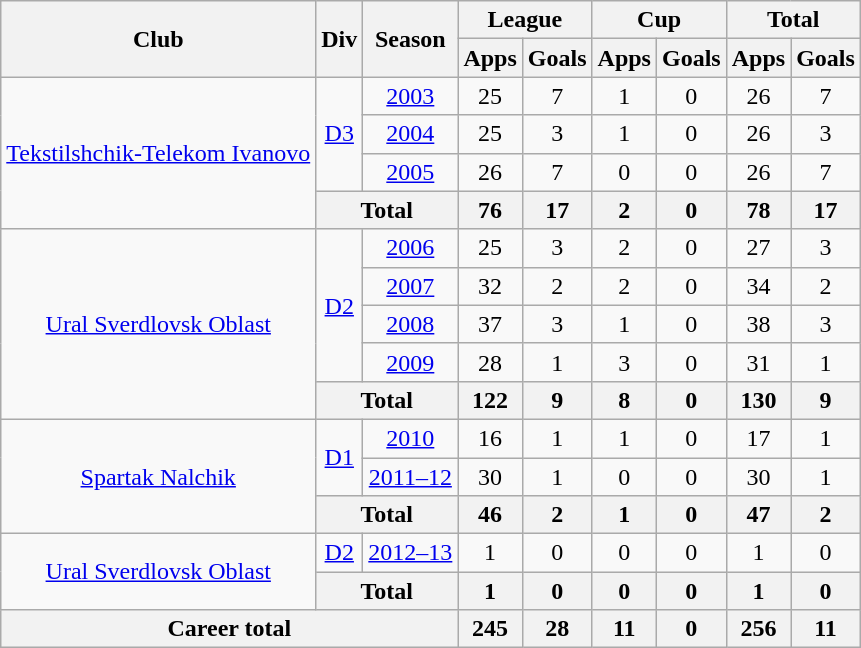<table class="wikitable" style="text-align: center;">
<tr>
<th rowspan="2">Club</th>
<th rowspan="2">Div</th>
<th rowspan="2">Season</th>
<th colspan="2">League</th>
<th colspan="2">Cup</th>
<th colspan="2">Total</th>
</tr>
<tr>
<th>Apps</th>
<th>Goals</th>
<th>Apps</th>
<th>Goals</th>
<th>Apps</th>
<th>Goals</th>
</tr>
<tr>
<td rowspan="4" valign="center"> <a href='#'>Tekstilshchik-Telekom Ivanovo</a></td>
<td rowspan="3"><a href='#'>D3</a></td>
<td><a href='#'>2003</a></td>
<td>25</td>
<td>7</td>
<td>1</td>
<td>0</td>
<td>26</td>
<td>7</td>
</tr>
<tr>
<td><a href='#'>2004</a></td>
<td>25</td>
<td>3</td>
<td>1</td>
<td>0</td>
<td>26</td>
<td>3</td>
</tr>
<tr>
<td><a href='#'>2005</a></td>
<td>26</td>
<td>7</td>
<td>0</td>
<td>0</td>
<td>26</td>
<td>7</td>
</tr>
<tr>
<th colspan="2">Total</th>
<th>76</th>
<th>17</th>
<th>2</th>
<th>0</th>
<th>78</th>
<th>17</th>
</tr>
<tr>
<td rowspan="5" valign="center"> <a href='#'>Ural Sverdlovsk Oblast</a></td>
<td rowspan="4"><a href='#'>D2</a></td>
<td><a href='#'>2006</a></td>
<td>25</td>
<td>3</td>
<td>2</td>
<td>0</td>
<td>27</td>
<td>3</td>
</tr>
<tr>
<td><a href='#'>2007</a></td>
<td>32</td>
<td>2</td>
<td>2</td>
<td>0</td>
<td>34</td>
<td>2</td>
</tr>
<tr>
<td><a href='#'>2008</a></td>
<td>37</td>
<td>3</td>
<td>1</td>
<td>0</td>
<td>38</td>
<td>3</td>
</tr>
<tr>
<td><a href='#'>2009</a></td>
<td>28</td>
<td>1</td>
<td>3</td>
<td>0</td>
<td>31</td>
<td>1</td>
</tr>
<tr>
<th colspan="2">Total</th>
<th>122</th>
<th>9</th>
<th>8</th>
<th>0</th>
<th>130</th>
<th>9</th>
</tr>
<tr>
<td rowspan="3" valign="center"> <a href='#'>Spartak Nalchik</a></td>
<td rowspan="2"><a href='#'>D1</a></td>
<td><a href='#'>2010</a></td>
<td>16</td>
<td>1</td>
<td>1</td>
<td>0</td>
<td>17</td>
<td>1</td>
</tr>
<tr>
<td><a href='#'>2011–12</a></td>
<td>30</td>
<td>1</td>
<td>0</td>
<td>0</td>
<td>30</td>
<td>1</td>
</tr>
<tr>
<th colspan="2">Total</th>
<th>46</th>
<th>2</th>
<th>1</th>
<th>0</th>
<th>47</th>
<th>2</th>
</tr>
<tr>
<td rowspan="2" valign="center"> <a href='#'>Ural Sverdlovsk Oblast</a></td>
<td rowspan="1"><a href='#'>D2</a></td>
<td><a href='#'>2012–13</a></td>
<td>1</td>
<td>0</td>
<td>0</td>
<td>0</td>
<td>1</td>
<td>0</td>
</tr>
<tr>
<th colspan="2">Total</th>
<th>1</th>
<th>0</th>
<th>0</th>
<th>0</th>
<th>1</th>
<th>0</th>
</tr>
<tr>
<th colspan="3">Career total</th>
<th>245</th>
<th>28</th>
<th>11</th>
<th>0</th>
<th>256</th>
<th>11</th>
</tr>
</table>
